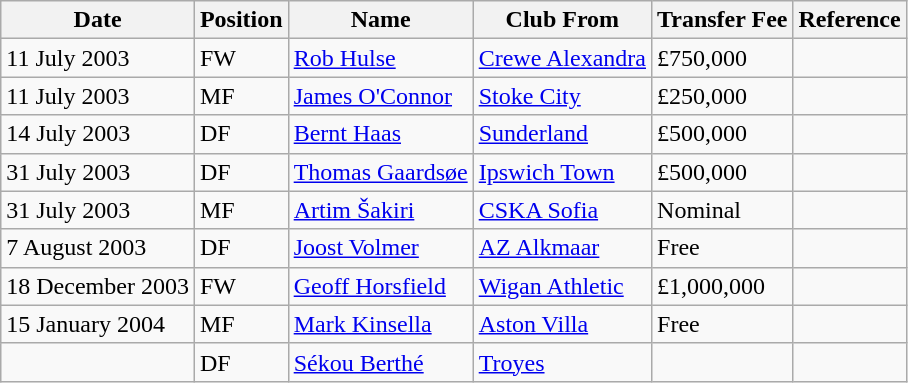<table class="wikitable">
<tr>
<th>Date</th>
<th>Position</th>
<th>Name</th>
<th>Club From</th>
<th>Transfer Fee</th>
<th>Reference</th>
</tr>
<tr>
<td>11 July 2003</td>
<td>FW</td>
<td><a href='#'>Rob Hulse</a></td>
<td><a href='#'>Crewe Alexandra</a></td>
<td>£750,000</td>
<td></td>
</tr>
<tr>
<td>11 July 2003</td>
<td>MF</td>
<td><a href='#'>James O'Connor</a></td>
<td><a href='#'>Stoke City</a></td>
<td>£250,000</td>
<td></td>
</tr>
<tr>
<td>14 July 2003</td>
<td>DF</td>
<td><a href='#'>Bernt Haas</a></td>
<td><a href='#'>Sunderland</a></td>
<td>£500,000</td>
<td></td>
</tr>
<tr>
<td>31 July 2003</td>
<td>DF</td>
<td><a href='#'>Thomas Gaardsøe</a></td>
<td><a href='#'>Ipswich Town</a></td>
<td>£500,000</td>
<td></td>
</tr>
<tr>
<td>31 July 2003</td>
<td>MF</td>
<td><a href='#'>Artim Šakiri</a></td>
<td><a href='#'>CSKA Sofia</a></td>
<td>Nominal</td>
<td></td>
</tr>
<tr>
<td>7 August 2003</td>
<td>DF</td>
<td><a href='#'>Joost Volmer</a></td>
<td><a href='#'>AZ Alkmaar</a></td>
<td>Free</td>
<td></td>
</tr>
<tr>
<td>18 December 2003</td>
<td>FW</td>
<td><a href='#'>Geoff Horsfield</a></td>
<td><a href='#'>Wigan Athletic</a></td>
<td>£1,000,000</td>
<td></td>
</tr>
<tr>
<td>15 January 2004</td>
<td>MF</td>
<td><a href='#'>Mark Kinsella</a></td>
<td><a href='#'>Aston Villa</a></td>
<td>Free</td>
<td></td>
</tr>
<tr>
<td></td>
<td>DF</td>
<td><a href='#'>Sékou Berthé</a></td>
<td><a href='#'>Troyes</a></td>
<td></td>
<td></td>
</tr>
</table>
